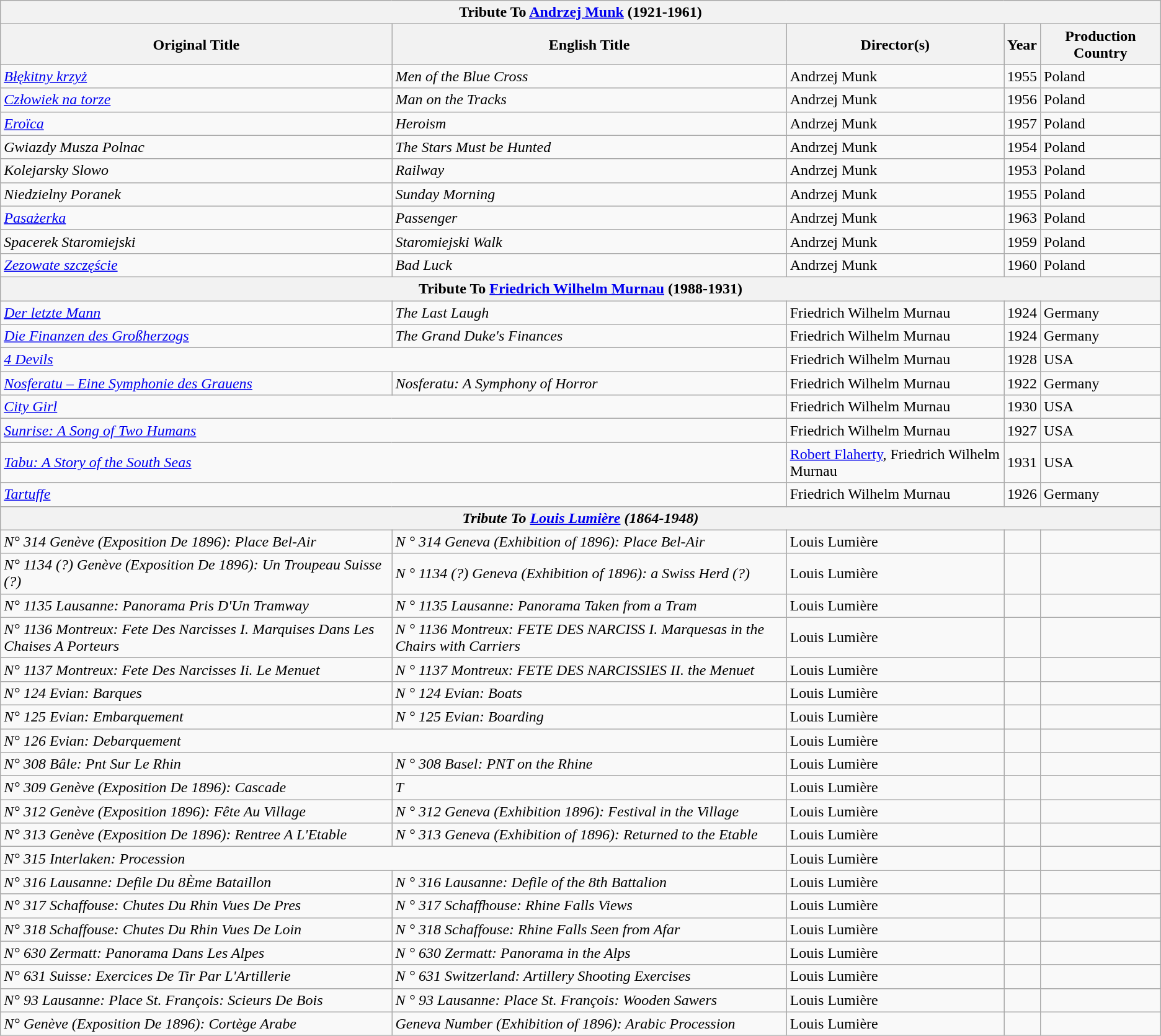<table class="wikitable">
<tr>
<th colspan="5">Tribute To <a href='#'>Andrzej Munk</a> (1921-1961)</th>
</tr>
<tr>
<th>Original Title</th>
<th>English Title</th>
<th>Director(s)</th>
<th>Year</th>
<th>Production Country</th>
</tr>
<tr>
<td><em><a href='#'>Błękitny krzyż</a></em></td>
<td><em>Men of the Blue Cross</em></td>
<td>Andrzej Munk</td>
<td>1955</td>
<td>Poland</td>
</tr>
<tr>
<td><em><a href='#'>Człowiek na torze</a></em></td>
<td><em>Man on the Tracks</em></td>
<td>Andrzej Munk</td>
<td>1956</td>
<td>Poland</td>
</tr>
<tr>
<td><em><a href='#'>Eroïca</a></em></td>
<td><em>Heroism</em></td>
<td>Andrzej Munk</td>
<td>1957</td>
<td>Poland</td>
</tr>
<tr>
<td><em>Gwiazdy Musza Polnac</em></td>
<td><em>The Stars Must be Hunted</em></td>
<td>Andrzej Munk</td>
<td>1954</td>
<td>Poland</td>
</tr>
<tr>
<td><em>Kolejarsky Slowo</em></td>
<td><em>Railway</em></td>
<td>Andrzej Munk</td>
<td>1953</td>
<td>Poland</td>
</tr>
<tr>
<td><em>Niedzielny Poranek</em></td>
<td><em>Sunday Morning</em></td>
<td>Andrzej Munk</td>
<td>1955</td>
<td>Poland</td>
</tr>
<tr>
<td><em><a href='#'>Pasażerka</a></em></td>
<td><em>Passenger</em></td>
<td>Andrzej Munk</td>
<td>1963</td>
<td>Poland</td>
</tr>
<tr>
<td><em>Spacerek Staromiejski</em></td>
<td><em>Staromiejski Walk</em></td>
<td>Andrzej Munk</td>
<td>1959</td>
<td>Poland</td>
</tr>
<tr>
<td><em><a href='#'>Zezowate szczęście</a></em></td>
<td><em>Bad Luck</em></td>
<td>Andrzej Munk</td>
<td>1960</td>
<td>Poland</td>
</tr>
<tr>
<th colspan="5">Tribute To <a href='#'>Friedrich Wilhelm Murnau</a> (1988-1931)</th>
</tr>
<tr>
<td><em><a href='#'>Der letzte Mann</a></em></td>
<td><em>The Last Laugh</em></td>
<td>Friedrich Wilhelm Murnau</td>
<td>1924</td>
<td>Germany</td>
</tr>
<tr>
<td><em><a href='#'>Die Finanzen des Großherzogs</a></em></td>
<td><em>The Grand Duke's Finances</em></td>
<td>Friedrich Wilhelm Murnau</td>
<td>1924</td>
<td>Germany</td>
</tr>
<tr>
<td colspan="2"><em><a href='#'>4 Devils</a></em></td>
<td>Friedrich Wilhelm Murnau</td>
<td>1928</td>
<td>USA</td>
</tr>
<tr>
<td><em><a href='#'>Nosferatu – Eine Symphonie des Grauens</a></em></td>
<td><em>Nosferatu: A Symphony of Horror</em></td>
<td>Friedrich Wilhelm Murnau</td>
<td>1922</td>
<td>Germany</td>
</tr>
<tr>
<td colspan="2"><em><a href='#'>City Girl</a></em></td>
<td>Friedrich Wilhelm Murnau</td>
<td>1930</td>
<td>USA</td>
</tr>
<tr>
<td colspan="2"><em><a href='#'>Sunrise: A Song of Two Humans</a></em></td>
<td>Friedrich Wilhelm Murnau</td>
<td>1927</td>
<td>USA</td>
</tr>
<tr>
<td colspan="2"><em><a href='#'>Tabu: A Story of the South Seas</a></em></td>
<td><a href='#'>Robert Flaherty</a>, Friedrich Wilhelm Murnau</td>
<td>1931</td>
<td>USA</td>
</tr>
<tr>
<td colspan="2"><em><a href='#'>Tartuffe</a></em></td>
<td>Friedrich Wilhelm Murnau</td>
<td>1926</td>
<td>Germany</td>
</tr>
<tr>
<th colspan="5"><em>Tribute To <a href='#'>Louis Lumière</a> (1864-1948)</em></th>
</tr>
<tr>
<td><em>N° 314 Genève (Exposition De 1896): Place Bel-Air</em></td>
<td><em>N ° 314 Geneva (Exhibition of 1896): Place Bel-Air</em></td>
<td>Louis Lumière</td>
<td></td>
<td></td>
</tr>
<tr>
<td><em>N° 1134 (?) Genève (Exposition De 1896): Un Troupeau Suisse (?)</em></td>
<td><em>N ° 1134 (?) Geneva (Exhibition of 1896): a Swiss Herd (?)</em></td>
<td>Louis Lumière</td>
<td></td>
<td></td>
</tr>
<tr>
<td><em>N° 1135 Lausanne: Panorama Pris D'Un Tramway</em></td>
<td><em>N ° 1135 Lausanne: Panorama Taken from a Tram</em></td>
<td>Louis Lumière</td>
<td></td>
<td></td>
</tr>
<tr>
<td><em>N° 1136 Montreux: Fete Des Narcisses I. Marquises Dans Les Chaises A Porteurs</em></td>
<td><em>N ° 1136 Montreux: FETE DES NARCISS I. Marquesas in the Chairs with Carriers</em></td>
<td>Louis Lumière</td>
<td></td>
<td></td>
</tr>
<tr>
<td><em>N° 1137 Montreux: Fete Des Narcisses Ii. Le Menuet</em></td>
<td><em>N ° 1137 Montreux: FETE DES NARCISSIES II. the Menuet</em></td>
<td>Louis Lumière</td>
<td></td>
<td></td>
</tr>
<tr>
<td><em>N° 124 Evian: Barques</em></td>
<td><em>N ° 124 Evian: Boats</em></td>
<td>Louis Lumière</td>
<td></td>
<td></td>
</tr>
<tr>
<td><em>N° 125 Evian: Embarquement</em></td>
<td><em>N ° 125 Evian: Boarding</em></td>
<td>Louis Lumière</td>
<td></td>
<td></td>
</tr>
<tr>
<td colspan="2"><em>N° 126 Evian: Debarquement</em></td>
<td>Louis Lumière</td>
<td></td>
<td></td>
</tr>
<tr>
<td><em>N° 308 Bâle: Pnt Sur Le Rhin</em></td>
<td><em>N ° 308 Basel: PNT on the Rhine</em></td>
<td>Louis Lumière</td>
<td></td>
<td></td>
</tr>
<tr>
<td><em>N° 309 Genève (Exposition De 1896): Cascade</em></td>
<td><em>T</em></td>
<td>Louis Lumière</td>
<td></td>
<td></td>
</tr>
<tr>
<td><em>N° 312 Genève (Exposition 1896): Fête Au Village</em></td>
<td><em>N ° 312 Geneva (Exhibition 1896): Festival in the Village</em></td>
<td>Louis Lumière</td>
<td></td>
<td></td>
</tr>
<tr>
<td><em>N° 313 Genève (Exposition De 1896): Rentree A L'Etable</em></td>
<td><em>N ° 313 Geneva (Exhibition of 1896): Returned to the Etable</em></td>
<td>Louis Lumière</td>
<td></td>
<td></td>
</tr>
<tr>
<td colspan="2"><em>N° 315 Interlaken: Procession</em></td>
<td>Louis Lumière</td>
<td></td>
<td></td>
</tr>
<tr>
<td><em>N° 316 Lausanne: Defile Du 8Ème Bataillon</em></td>
<td><em>N ° 316 Lausanne: Defile of the 8th Battalion</em></td>
<td>Louis Lumière</td>
<td></td>
<td></td>
</tr>
<tr>
<td><em>N° 317 Schaffouse: Chutes Du Rhin Vues De Pres</em></td>
<td><em>N ° 317 Schaffhouse: Rhine Falls Views</em></td>
<td>Louis Lumière</td>
<td></td>
<td></td>
</tr>
<tr>
<td><em>N° 318 Schaffouse: Chutes Du Rhin Vues De Loin</em></td>
<td><em>N ° 318 Schaffouse: Rhine Falls Seen from Afar</em></td>
<td>Louis Lumière</td>
<td></td>
<td></td>
</tr>
<tr>
<td><em>N° 630 Zermatt: Panorama Dans Les Alpes</em></td>
<td><em>N ° 630 Zermatt: Panorama in the Alps</em></td>
<td>Louis Lumière</td>
<td></td>
<td></td>
</tr>
<tr>
<td><em>N° 631 Suisse: Exercices De Tir Par L'Artillerie</em></td>
<td><em>N ° 631 Switzerland: Artillery Shooting Exercises</em></td>
<td>Louis Lumière</td>
<td></td>
<td></td>
</tr>
<tr>
<td><em>N° 93 Lausanne: Place St. François: Scieurs De Bois</em></td>
<td><em>N ° 93 Lausanne: Place St. François: Wooden Sawers</em></td>
<td>Louis Lumière</td>
<td></td>
<td></td>
</tr>
<tr>
<td><em>N° Genève (Exposition De 1896): Cortège Arabe</em></td>
<td><em>Geneva Number (Exhibition of 1896): Arabic Procession</em></td>
<td>Louis Lumière</td>
<td></td>
<td></td>
</tr>
</table>
